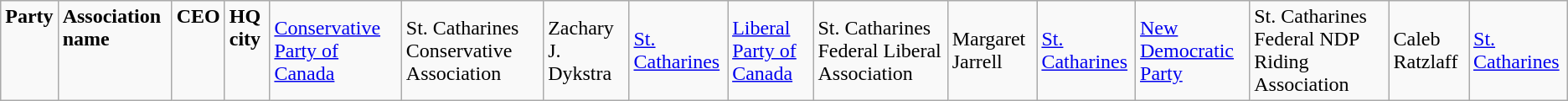<table class="wikitable">
<tr>
<td colspan="2" rowspan="1" align="left" valign="top"><strong>Party</strong></td>
<td valign="top"><strong>Association name</strong></td>
<td valign="top"><strong>CEO</strong></td>
<td valign="top"><strong>HQ city</strong><br></td>
<td><a href='#'>Conservative Party of Canada</a></td>
<td>St. Catharines Conservative Association</td>
<td>Zachary J. Dykstra</td>
<td><a href='#'>St. Catharines</a><br></td>
<td><a href='#'>Liberal Party of Canada</a></td>
<td>St. Catharines Federal Liberal Association</td>
<td>Margaret Jarrell</td>
<td><a href='#'>St. Catharines</a><br></td>
<td><a href='#'>New Democratic Party</a></td>
<td>St. Catharines Federal NDP Riding Association</td>
<td>Caleb Ratzlaff</td>
<td><a href='#'>St. Catharines</a></td>
</tr>
</table>
